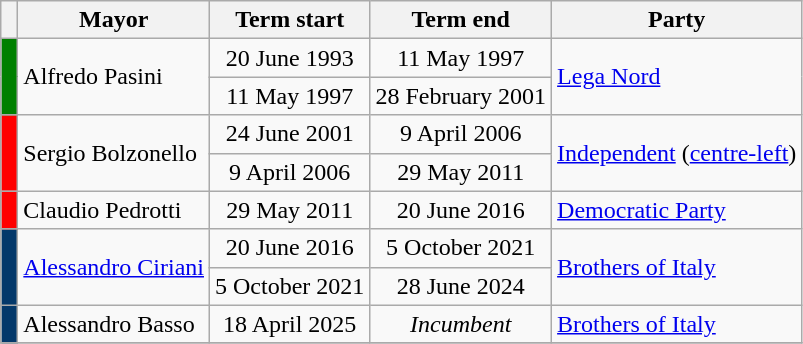<table class="wikitable">
<tr>
<th class=unsortable> </th>
<th>Mayor</th>
<th>Term start</th>
<th>Term end</th>
<th>Party</th>
</tr>
<tr>
<th rowspan=2 style="background:#008000;"></th>
<td rowspan=2>Alfredo Pasini</td>
<td align=center>20 June 1993</td>
<td align=center>11 May 1997</td>
<td rowspan=2><a href='#'>Lega Nord</a></td>
</tr>
<tr>
<td align=center>11 May 1997</td>
<td align=center>28 February 2001</td>
</tr>
<tr>
<th rowspan=2 style="background:#FF0000;"></th>
<td rowspan=2>Sergio Bolzonello</td>
<td align=center>24 June 2001</td>
<td align=center>9 April 2006</td>
<td rowspan=2><a href='#'>Independent</a> (<a href='#'>centre-left</a>)</td>
</tr>
<tr>
<td align=center>9 April 2006</td>
<td align=center>29 May 2011</td>
</tr>
<tr>
<th style="background:#FF0000;"></th>
<td>Claudio Pedrotti</td>
<td align=center>29 May 2011</td>
<td align=center>20 June 2016</td>
<td><a href='#'>Democratic Party</a></td>
</tr>
<tr>
<th rowspan=2 style="background:#03386A;"></th>
<td rowspan=2><a href='#'>Alessandro Ciriani</a></td>
<td align=center>20 June 2016</td>
<td align=center>5 October 2021</td>
<td rowspan=2><a href='#'>Brothers of Italy</a></td>
</tr>
<tr>
<td align=center>5 October 2021</td>
<td align=center>28 June 2024</td>
</tr>
<tr>
<th style="background:#03386A;"></th>
<td>Alessandro Basso</td>
<td align=center>18 April 2025</td>
<td align=center><em>Incumbent</em></td>
<td><a href='#'>Brothers of Italy</a></td>
</tr>
<tr>
</tr>
</table>
